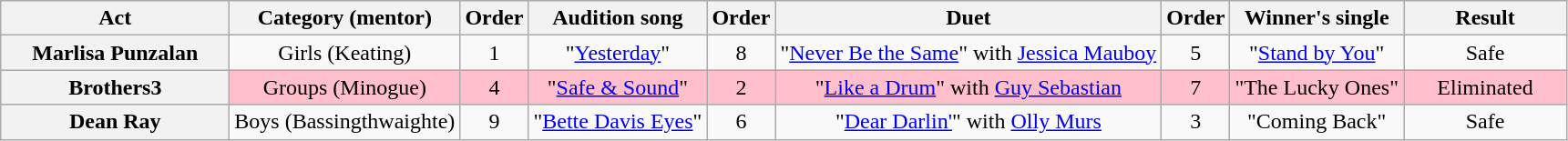<table class="wikitable plainrowheaders" style="text-align:center;">
<tr>
<th scope="col" style="width:10em;">Act</th>
<th scope="col">Category (mentor)</th>
<th scope="col">Order</th>
<th scope="col">Audition song</th>
<th scope="col">Order</th>
<th scope="col">Duet</th>
<th scope="col">Order</th>
<th scope="col">Winner's single</th>
<th scope="col" style="width:7em;">Result</th>
</tr>
<tr>
<th scope="row">Marlisa Punzalan</th>
<td>Girls (Keating)</td>
<td>1</td>
<td>"<a href='#'>Yesterday</a>"</td>
<td>8</td>
<td>"<a href='#'>Never Be the Same</a>" with <a href='#'>Jessica Mauboy</a></td>
<td>5</td>
<td>"<a href='#'>Stand by You</a>"</td>
<td>Safe</td>
</tr>
<tr style="background:pink;">
<th scope="row">Brothers3</th>
<td>Groups (Minogue)</td>
<td>4</td>
<td>"<a href='#'>Safe & Sound</a>"</td>
<td>2</td>
<td>"<a href='#'>Like a Drum</a>" with <a href='#'>Guy Sebastian</a></td>
<td>7</td>
<td>"The Lucky Ones"</td>
<td>Eliminated</td>
</tr>
<tr>
<th scope="row">Dean Ray</th>
<td>Boys (Bassingthwaighte)</td>
<td>9</td>
<td>"<a href='#'>Bette Davis Eyes</a>"</td>
<td>6</td>
<td>"<a href='#'>Dear Darlin'</a>" with <a href='#'>Olly Murs</a></td>
<td>3</td>
<td>"Coming Back"</td>
<td>Safe</td>
</tr>
</table>
